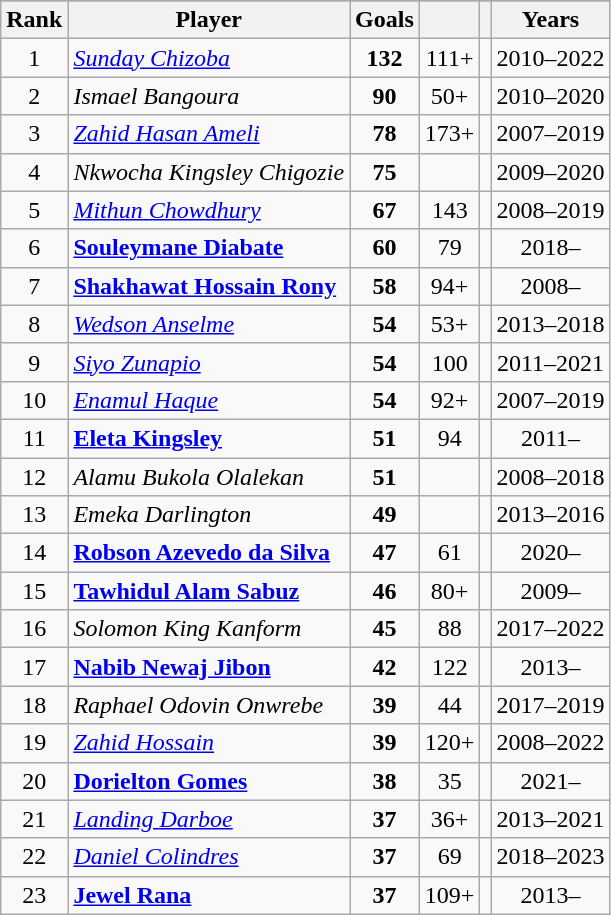<table class="wikitable sortable"  style="text-align:center">
<tr>
</tr>
<tr>
<th>Rank</th>
<th>Player</th>
<th>Goals</th>
<th></th>
<th></th>
<th>Years</th>
</tr>
<tr>
<td>1</td>
<td align="left"> <em><a href='#'>Sunday Chizoba</a></em></td>
<td><strong>132</strong></td>
<td>111+</td>
<td></td>
<td>2010–2022</td>
</tr>
<tr>
<td>2</td>
<td align="left"> <em>Ismael Bangoura</em></td>
<td><strong>90</strong></td>
<td>50+</td>
<td></td>
<td>2010–2020</td>
</tr>
<tr>
<td>3</td>
<td align="left"> <em><a href='#'>Zahid Hasan Ameli</a></em></td>
<td><strong>78</strong></td>
<td>173+</td>
<td></td>
<td>2007–2019</td>
</tr>
<tr>
<td>4</td>
<td align="left"> <em>Nkwocha Kingsley Chigozie</em></td>
<td><strong>75</strong></td>
<td></td>
<td></td>
<td>2009–2020</td>
</tr>
<tr>
<td>5</td>
<td align="left"> <em><a href='#'>Mithun Chowdhury</a></em></td>
<td><strong>67</strong></td>
<td>143</td>
<td></td>
<td>2008–2019</td>
</tr>
<tr>
<td>6</td>
<td align="left"> <strong><a href='#'>Souleymane Diabate</a></strong></td>
<td><strong>60</strong></td>
<td>79</td>
<td></td>
<td>2018–</td>
</tr>
<tr>
<td>7</td>
<td align="left"> <strong><a href='#'>Shakhawat Hossain Rony</a></strong></td>
<td><strong>58</strong></td>
<td>94+</td>
<td></td>
<td>2008–</td>
</tr>
<tr>
<td>8</td>
<td align="left"> <em><a href='#'>Wedson Anselme</a></em></td>
<td><strong>54</strong></td>
<td>53+</td>
<td></td>
<td>2013–2018</td>
</tr>
<tr>
<td>9</td>
<td align="left"> <em><a href='#'>Siyo Zunapio</a></em></td>
<td><strong>54</strong></td>
<td>100</td>
<td></td>
<td>2011–2021</td>
</tr>
<tr>
<td>10</td>
<td align="left"> <em><a href='#'>Enamul Haque</a></em></td>
<td><strong>54</strong></td>
<td>92+</td>
<td></td>
<td>2007–2019</td>
</tr>
<tr>
<td>11</td>
<td align="left">  <strong><a href='#'>Eleta Kingsley</a></strong></td>
<td><strong>51</strong></td>
<td>94</td>
<td></td>
<td>2011–</td>
</tr>
<tr>
<td>12</td>
<td align="left"> <em>Alamu Bukola Olalekan</em></td>
<td><strong>51</strong></td>
<td></td>
<td></td>
<td>2008–2018</td>
</tr>
<tr>
<td>13</td>
<td align="left"> <em>Emeka Darlington</em></td>
<td><strong>49</strong></td>
<td></td>
<td></td>
<td>2013–2016</td>
</tr>
<tr>
<td>14</td>
<td align="left"> <strong><a href='#'>Robson Azevedo da Silva</a></strong></td>
<td><strong>47</strong></td>
<td>61</td>
<td></td>
<td>2020–</td>
</tr>
<tr>
<td>15</td>
<td align="left"> <strong><a href='#'>Tawhidul Alam Sabuz</a></strong></td>
<td><strong>46</strong></td>
<td>80+</td>
<td></td>
<td>2009–</td>
</tr>
<tr>
<td>16</td>
<td align="left"> <em>Solomon King Kanform</em></td>
<td><strong>45</strong></td>
<td>88</td>
<td></td>
<td>2017–2022</td>
</tr>
<tr>
<td>17</td>
<td align="left"> <strong><a href='#'>Nabib Newaj Jibon</a></strong></td>
<td><strong>42</strong></td>
<td>122</td>
<td></td>
<td>2013–</td>
</tr>
<tr>
<td>18</td>
<td align="left"> <em>Raphael Odovin Onwrebe</em></td>
<td><strong>39</strong></td>
<td>44</td>
<td></td>
<td>2017–2019</td>
</tr>
<tr>
<td>19</td>
<td align="left"> <em><a href='#'>Zahid Hossain</a></em></td>
<td><strong>39</strong></td>
<td>120+</td>
<td></td>
<td>2008–2022</td>
</tr>
<tr>
<td>20</td>
<td align="left"> <strong><a href='#'>Dorielton Gomes</a></strong></td>
<td><strong>38</strong></td>
<td>35</td>
<td></td>
<td>2021–</td>
</tr>
<tr>
<td>21</td>
<td align="left"> <em><a href='#'>Landing Darboe</a></em></td>
<td><strong>37</strong></td>
<td>36+</td>
<td></td>
<td>2013–2021</td>
</tr>
<tr>
<td>22</td>
<td align="left"> <em><a href='#'>Daniel Colindres</a> </em></td>
<td><strong>37</strong></td>
<td>69</td>
<td></td>
<td>2018–2023</td>
</tr>
<tr>
<td>23</td>
<td align="left"> <strong><a href='#'>Jewel Rana</a></strong></td>
<td><strong>37</strong></td>
<td>109+</td>
<td></td>
<td>2013–</td>
</tr>
</table>
